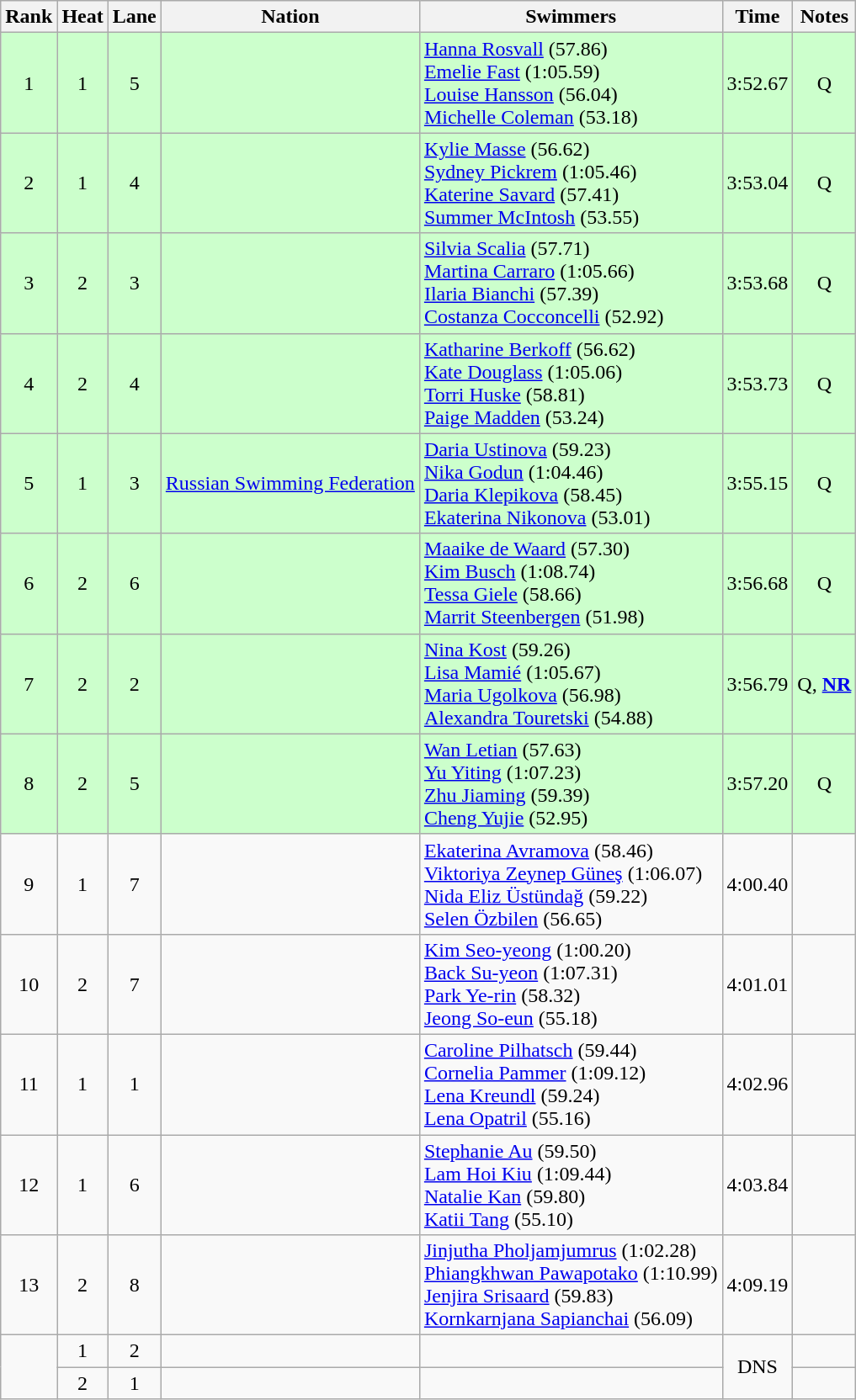<table class="wikitable sortable" style="text-align:center">
<tr>
<th>Rank</th>
<th>Heat</th>
<th>Lane</th>
<th>Nation</th>
<th>Swimmers</th>
<th>Time</th>
<th>Notes</th>
</tr>
<tr bgcolor=ccffcc>
<td>1</td>
<td>1</td>
<td>5</td>
<td align=left></td>
<td align=left><a href='#'>Hanna Rosvall</a> (57.86)<br><a href='#'>Emelie Fast</a> (1:05.59)<br><a href='#'>Louise Hansson</a> (56.04)<br><a href='#'>Michelle Coleman</a> (53.18)</td>
<td>3:52.67</td>
<td>Q</td>
</tr>
<tr bgcolor=ccffcc>
<td>2</td>
<td>1</td>
<td>4</td>
<td align=left></td>
<td align=left><a href='#'>Kylie Masse</a> (56.62)<br><a href='#'>Sydney Pickrem</a> (1:05.46)<br><a href='#'>Katerine Savard</a> (57.41)<br><a href='#'>Summer McIntosh</a> (53.55)</td>
<td>3:53.04</td>
<td>Q</td>
</tr>
<tr bgcolor=ccffcc>
<td>3</td>
<td>2</td>
<td>3</td>
<td align=left></td>
<td align=left><a href='#'>Silvia Scalia</a> (57.71)<br><a href='#'>Martina Carraro</a> (1:05.66)<br><a href='#'>Ilaria Bianchi</a> (57.39)<br><a href='#'>Costanza Cocconcelli</a> (52.92)</td>
<td>3:53.68</td>
<td>Q</td>
</tr>
<tr bgcolor=ccffcc>
<td>4</td>
<td>2</td>
<td>4</td>
<td align=left></td>
<td align=left><a href='#'>Katharine Berkoff</a> (56.62)<br><a href='#'>Kate Douglass</a> (1:05.06)<br><a href='#'>Torri Huske</a> (58.81)<br><a href='#'>Paige Madden</a> (53.24)</td>
<td>3:53.73</td>
<td>Q</td>
</tr>
<tr bgcolor=ccffcc>
<td>5</td>
<td>1</td>
<td>3</td>
<td align=left><a href='#'>Russian Swimming Federation</a></td>
<td align=left><a href='#'>Daria Ustinova</a> (59.23)<br><a href='#'>Nika Godun</a> (1:04.46)<br><a href='#'>Daria Klepikova</a> (58.45)<br><a href='#'>Ekaterina Nikonova</a> (53.01)</td>
<td>3:55.15</td>
<td>Q</td>
</tr>
<tr bgcolor=ccffcc>
<td>6</td>
<td>2</td>
<td>6</td>
<td align=left></td>
<td align=left><a href='#'>Maaike de Waard</a> (57.30)<br><a href='#'>Kim Busch</a> (1:08.74)<br><a href='#'>Tessa Giele</a> (58.66)<br><a href='#'>Marrit Steenbergen</a> (51.98)</td>
<td>3:56.68</td>
<td>Q</td>
</tr>
<tr bgcolor=ccffcc>
<td>7</td>
<td>2</td>
<td>2</td>
<td align=left></td>
<td align=left><a href='#'>Nina Kost</a> (59.26)<br><a href='#'>Lisa Mamié</a> (1:05.67)<br><a href='#'>Maria Ugolkova</a> (56.98)<br><a href='#'>Alexandra Touretski</a> (54.88)</td>
<td>3:56.79</td>
<td>Q, <strong><a href='#'>NR</a></strong></td>
</tr>
<tr bgcolor=ccffcc>
<td>8</td>
<td>2</td>
<td>5</td>
<td align=left></td>
<td align=left><a href='#'>Wan Letian</a> (57.63)<br><a href='#'>Yu Yiting</a> (1:07.23)<br><a href='#'>Zhu Jiaming</a> (59.39)<br><a href='#'>Cheng Yujie</a> (52.95)</td>
<td>3:57.20</td>
<td>Q</td>
</tr>
<tr>
<td>9</td>
<td>1</td>
<td>7</td>
<td align=left></td>
<td align=left><a href='#'>Ekaterina Avramova</a> (58.46)<br><a href='#'>Viktoriya Zeynep Güneş</a> (1:06.07)<br><a href='#'>Nida Eliz Üstündağ</a> (59.22)<br><a href='#'>Selen Özbilen</a> (56.65)</td>
<td>4:00.40</td>
<td></td>
</tr>
<tr>
<td>10</td>
<td>2</td>
<td>7</td>
<td align=left></td>
<td align=left><a href='#'>Kim Seo-yeong</a> (1:00.20)<br><a href='#'>Back Su-yeon</a> (1:07.31)<br><a href='#'>Park Ye-rin</a> (58.32)<br><a href='#'>Jeong So-eun</a> (55.18)</td>
<td>4:01.01</td>
<td></td>
</tr>
<tr>
<td>11</td>
<td>1</td>
<td>1</td>
<td align=left></td>
<td align=left><a href='#'>Caroline Pilhatsch</a> (59.44)<br><a href='#'>Cornelia Pammer</a> (1:09.12)<br><a href='#'>Lena Kreundl</a> (59.24)<br><a href='#'>Lena Opatril</a> (55.16)</td>
<td>4:02.96</td>
<td></td>
</tr>
<tr>
<td>12</td>
<td>1</td>
<td>6</td>
<td align=left></td>
<td align=left><a href='#'>Stephanie Au</a> (59.50)<br><a href='#'>Lam Hoi Kiu</a> (1:09.44)<br><a href='#'>Natalie Kan</a> (59.80)<br><a href='#'>Katii Tang</a> (55.10)</td>
<td>4:03.84</td>
<td></td>
</tr>
<tr>
<td>13</td>
<td>2</td>
<td>8</td>
<td align=left></td>
<td align=left><a href='#'>Jinjutha Pholjamjumrus</a> (1:02.28)<br><a href='#'>Phiangkhwan Pawapotako</a> (1:10.99)<br><a href='#'>Jenjira Srisaard</a> (59.83)<br><a href='#'>Kornkarnjana Sapianchai</a> (56.09)</td>
<td>4:09.19</td>
<td></td>
</tr>
<tr>
<td rowspan=2></td>
<td>1</td>
<td>2</td>
<td align=left></td>
<td align=left></td>
<td rowspan=2>DNS</td>
<td></td>
</tr>
<tr>
<td>2</td>
<td>1</td>
<td align=left></td>
<td align=left></td>
<td></td>
</tr>
</table>
